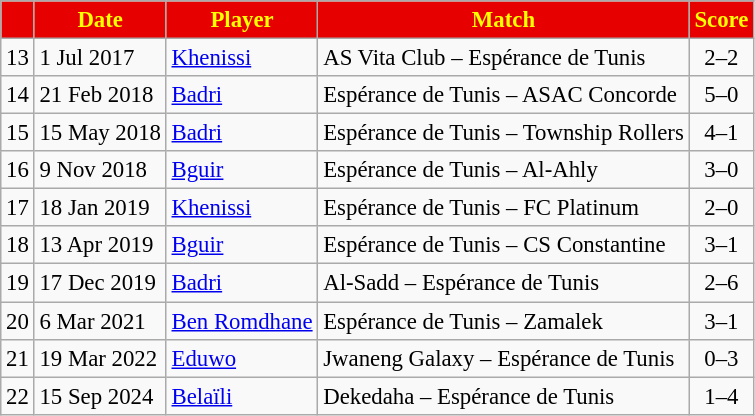<table border="0" class="wikitable" style="text-align:center;font-size:95%">
<tr>
<th style="color:#FFFF00; background:#E60000;"></th>
<th style="color:#FFFF00; background:#E60000;">Date</th>
<th style="color:#FFFF00; background:#E60000;">Player</th>
<th style="color:#FFFF00; background:#E60000;">Match</th>
<th width="35" style="color:#FFFF00; background:#E60000;">Score</th>
</tr>
<tr>
<td align=left>13</td>
<td align=left>1 Jul 2017</td>
<td align=left><a href='#'>Khenissi</a></td>
<td align=left>AS Vita Club – Espérance de Tunis</td>
<td align=center>2–2</td>
</tr>
<tr>
<td align=left>14</td>
<td align=left>21 Feb 2018</td>
<td align=left><a href='#'>Badri</a></td>
<td align=left>Espérance de Tunis – ASAC Concorde</td>
<td align=center>5–0</td>
</tr>
<tr>
<td align=left>15</td>
<td align=left>15 May 2018</td>
<td align=left><a href='#'>Badri</a></td>
<td align=left>Espérance de Tunis – Township Rollers</td>
<td align=center>4–1</td>
</tr>
<tr>
<td align=left>16</td>
<td align=left>9 Nov 2018</td>
<td align=left><a href='#'>Bguir</a></td>
<td align=left>Espérance de Tunis – Al-Ahly</td>
<td align=center>3–0</td>
</tr>
<tr>
<td align=left>17</td>
<td align=left>18 Jan 2019</td>
<td align=left><a href='#'>Khenissi</a></td>
<td align=left>Espérance de Tunis – FC Platinum</td>
<td align=center>2–0</td>
</tr>
<tr>
<td align=left>18</td>
<td align=left>13 Apr 2019</td>
<td align=left><a href='#'>Bguir</a></td>
<td align=left>Espérance de Tunis – CS Constantine</td>
<td align=center>3–1</td>
</tr>
<tr>
<td align=left>19</td>
<td align=left>17 Dec 2019</td>
<td align=left><a href='#'>Badri</a></td>
<td align=left>Al-Sadd – Espérance de Tunis</td>
<td align=center>2–6</td>
</tr>
<tr>
<td align=left>20</td>
<td align=left>6 Mar 2021</td>
<td align=left><a href='#'>Ben Romdhane</a></td>
<td align=left>Espérance de Tunis – Zamalek</td>
<td align=center>3–1</td>
</tr>
<tr>
<td align=left>21</td>
<td align=left>19 Mar 2022</td>
<td align=left><a href='#'>Eduwo</a></td>
<td align=left>Jwaneng Galaxy – Espérance de Tunis</td>
<td align=center>0–3</td>
</tr>
<tr>
<td align=left>22</td>
<td align=left>15 Sep 2024</td>
<td align=left><a href='#'>Belaïli</a></td>
<td align=left>Dekedaha – Espérance de Tunis</td>
<td align=center>1–4</td>
</tr>
</table>
